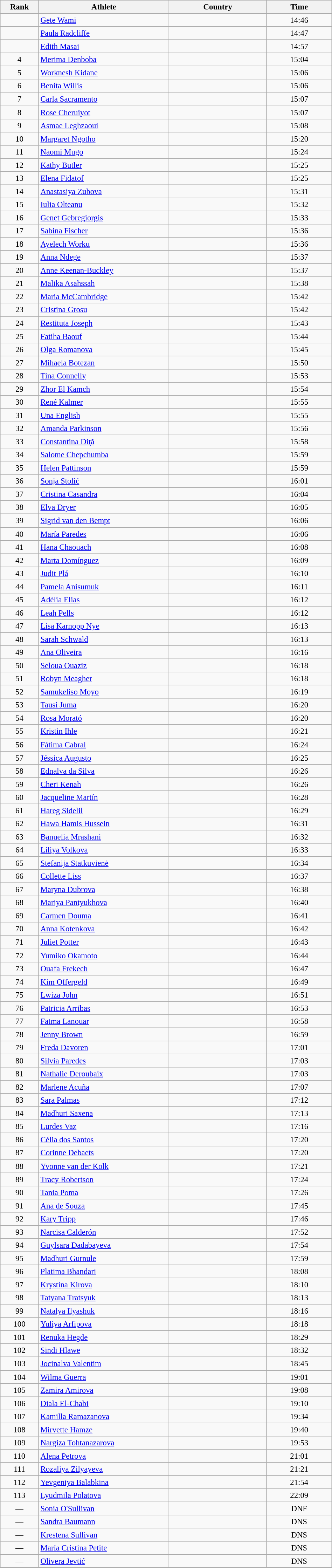<table class="wikitable sortable" style=" text-align:center; font-size:95%;" width="50%">
<tr>
<th width=5%>Rank</th>
<th width=20%>Athlete</th>
<th width=15%>Country</th>
<th width=10%>Time</th>
</tr>
<tr>
<td align=center></td>
<td align=left><a href='#'>Gete Wami</a></td>
<td align=left></td>
<td>14:46</td>
</tr>
<tr>
<td align=center></td>
<td align=left><a href='#'>Paula Radcliffe</a></td>
<td align=left></td>
<td>14:47</td>
</tr>
<tr>
<td align=center></td>
<td align=left><a href='#'>Edith Masai</a></td>
<td align=left></td>
<td>14:57</td>
</tr>
<tr>
<td align=center>4</td>
<td align=left><a href='#'>Merima Denboba</a></td>
<td align=left></td>
<td>15:04</td>
</tr>
<tr>
<td align=center>5</td>
<td align=left><a href='#'>Worknesh Kidane</a></td>
<td align=left></td>
<td>15:06</td>
</tr>
<tr>
<td align=center>6</td>
<td align=left><a href='#'>Benita Willis</a></td>
<td align=left></td>
<td>15:06</td>
</tr>
<tr>
<td align=center>7</td>
<td align=left><a href='#'>Carla Sacramento</a></td>
<td align=left></td>
<td>15:07</td>
</tr>
<tr>
<td align=center>8</td>
<td align=left><a href='#'>Rose Cheruiyot</a></td>
<td align=left></td>
<td>15:07</td>
</tr>
<tr>
<td align=center>9</td>
<td align=left><a href='#'>Asmae Leghzaoui</a></td>
<td align=left></td>
<td>15:08</td>
</tr>
<tr>
<td align=center>10</td>
<td align=left><a href='#'>Margaret Ngotho</a></td>
<td align=left></td>
<td>15:20</td>
</tr>
<tr>
<td align=center>11</td>
<td align=left><a href='#'>Naomi Mugo</a></td>
<td align=left></td>
<td>15:24</td>
</tr>
<tr>
<td align=center>12</td>
<td align=left><a href='#'>Kathy Butler</a></td>
<td align=left></td>
<td>15:25</td>
</tr>
<tr>
<td align=center>13</td>
<td align=left><a href='#'>Elena Fidatof</a></td>
<td align=left></td>
<td>15:25</td>
</tr>
<tr>
<td align=center>14</td>
<td align=left><a href='#'>Anastasiya Zubova</a></td>
<td align=left></td>
<td>15:31</td>
</tr>
<tr>
<td align=center>15</td>
<td align=left><a href='#'>Iulia Olteanu</a></td>
<td align=left></td>
<td>15:32</td>
</tr>
<tr>
<td align=center>16</td>
<td align=left><a href='#'>Genet Gebregiorgis</a></td>
<td align=left></td>
<td>15:33</td>
</tr>
<tr>
<td align=center>17</td>
<td align=left><a href='#'>Sabina Fischer</a></td>
<td align=left></td>
<td>15:36</td>
</tr>
<tr>
<td align=center>18</td>
<td align=left><a href='#'>Ayelech Worku</a></td>
<td align=left></td>
<td>15:36</td>
</tr>
<tr>
<td align=center>19</td>
<td align=left><a href='#'>Anna Ndege</a></td>
<td align=left></td>
<td>15:37</td>
</tr>
<tr>
<td align=center>20</td>
<td align=left><a href='#'>Anne Keenan-Buckley</a></td>
<td align=left></td>
<td>15:37</td>
</tr>
<tr>
<td align=center>21</td>
<td align=left><a href='#'>Malika Asahssah</a></td>
<td align=left></td>
<td>15:38</td>
</tr>
<tr>
<td align=center>22</td>
<td align=left><a href='#'>Maria McCambridge</a></td>
<td align=left></td>
<td>15:42</td>
</tr>
<tr>
<td align=center>23</td>
<td align=left><a href='#'>Cristina Grosu</a></td>
<td align=left></td>
<td>15:42</td>
</tr>
<tr>
<td align=center>24</td>
<td align=left><a href='#'>Restituta Joseph</a></td>
<td align=left></td>
<td>15:43</td>
</tr>
<tr>
<td align=center>25</td>
<td align=left><a href='#'>Fatiha Baouf</a></td>
<td align=left></td>
<td>15:44</td>
</tr>
<tr>
<td align=center>26</td>
<td align=left><a href='#'>Olga Romanova</a></td>
<td align=left></td>
<td>15:45</td>
</tr>
<tr>
<td align=center>27</td>
<td align=left><a href='#'>Mihaela Botezan</a></td>
<td align=left></td>
<td>15:50</td>
</tr>
<tr>
<td align=center>28</td>
<td align=left><a href='#'>Tina Connelly</a></td>
<td align=left></td>
<td>15:53</td>
</tr>
<tr>
<td align=center>29</td>
<td align=left><a href='#'>Zhor El Kamch</a></td>
<td align=left></td>
<td>15:54</td>
</tr>
<tr>
<td align=center>30</td>
<td align=left><a href='#'>René Kalmer</a></td>
<td align=left></td>
<td>15:55</td>
</tr>
<tr>
<td align=center>31</td>
<td align=left><a href='#'>Una English</a></td>
<td align=left></td>
<td>15:55</td>
</tr>
<tr>
<td align=center>32</td>
<td align=left><a href='#'>Amanda Parkinson</a></td>
<td align=left></td>
<td>15:56</td>
</tr>
<tr>
<td align=center>33</td>
<td align=left><a href='#'>Constantina Diţă</a></td>
<td align=left></td>
<td>15:58</td>
</tr>
<tr>
<td align=center>34</td>
<td align=left><a href='#'>Salome Chepchumba</a></td>
<td align=left></td>
<td>15:59</td>
</tr>
<tr>
<td align=center>35</td>
<td align=left><a href='#'>Helen Pattinson</a></td>
<td align=left></td>
<td>15:59</td>
</tr>
<tr>
<td align=center>36</td>
<td align=left><a href='#'>Sonja Stolić</a></td>
<td align=left></td>
<td>16:01</td>
</tr>
<tr>
<td align=center>37</td>
<td align=left><a href='#'>Cristina Casandra</a></td>
<td align=left></td>
<td>16:04</td>
</tr>
<tr>
<td align=center>38</td>
<td align=left><a href='#'>Elva Dryer</a></td>
<td align=left></td>
<td>16:05</td>
</tr>
<tr>
<td align=center>39</td>
<td align=left><a href='#'>Sigrid van den Bempt</a></td>
<td align=left></td>
<td>16:06</td>
</tr>
<tr>
<td align=center>40</td>
<td align=left><a href='#'>María Paredes</a></td>
<td align=left></td>
<td>16:06</td>
</tr>
<tr>
<td align=center>41</td>
<td align=left><a href='#'>Hana Chaouach</a></td>
<td align=left></td>
<td>16:08</td>
</tr>
<tr>
<td align=center>42</td>
<td align=left><a href='#'>Marta Domínguez</a></td>
<td align=left></td>
<td>16:09</td>
</tr>
<tr>
<td align=center>43</td>
<td align=left><a href='#'>Judit Plá</a></td>
<td align=left></td>
<td>16:10</td>
</tr>
<tr>
<td align=center>44</td>
<td align=left><a href='#'>Pamela Anisumuk</a></td>
<td align=left></td>
<td>16:11</td>
</tr>
<tr>
<td align=center>45</td>
<td align=left><a href='#'>Adélia Elias</a></td>
<td align=left></td>
<td>16:12</td>
</tr>
<tr>
<td align=center>46</td>
<td align=left><a href='#'>Leah Pells</a></td>
<td align=left></td>
<td>16:12</td>
</tr>
<tr>
<td align=center>47</td>
<td align=left><a href='#'>Lisa Karnopp Nye</a></td>
<td align=left></td>
<td>16:13</td>
</tr>
<tr>
<td align=center>48</td>
<td align=left><a href='#'>Sarah Schwald</a></td>
<td align=left></td>
<td>16:13</td>
</tr>
<tr>
<td align=center>49</td>
<td align=left><a href='#'>Ana Oliveira</a></td>
<td align=left></td>
<td>16:16</td>
</tr>
<tr>
<td align=center>50</td>
<td align=left><a href='#'>Seloua Ouaziz</a></td>
<td align=left></td>
<td>16:18</td>
</tr>
<tr>
<td align=center>51</td>
<td align=left><a href='#'>Robyn Meagher</a></td>
<td align=left></td>
<td>16:18</td>
</tr>
<tr>
<td align=center>52</td>
<td align=left><a href='#'>Samukeliso Moyo</a></td>
<td align=left></td>
<td>16:19</td>
</tr>
<tr>
<td align=center>53</td>
<td align=left><a href='#'>Tausi Juma</a></td>
<td align=left></td>
<td>16:20</td>
</tr>
<tr>
<td align=center>54</td>
<td align=left><a href='#'>Rosa Morató</a></td>
<td align=left></td>
<td>16:20</td>
</tr>
<tr>
<td align=center>55</td>
<td align=left><a href='#'>Kristin Ihle</a></td>
<td align=left></td>
<td>16:21</td>
</tr>
<tr>
<td align=center>56</td>
<td align=left><a href='#'>Fátima Cabral</a></td>
<td align=left></td>
<td>16:24</td>
</tr>
<tr>
<td align=center>57</td>
<td align=left><a href='#'>Jéssica Augusto</a></td>
<td align=left></td>
<td>16:25</td>
</tr>
<tr>
<td align=center>58</td>
<td align=left><a href='#'>Ednalva da Silva</a></td>
<td align=left></td>
<td>16:26</td>
</tr>
<tr>
<td align=center>59</td>
<td align=left><a href='#'>Cheri Kenah</a></td>
<td align=left></td>
<td>16:26</td>
</tr>
<tr>
<td align=center>60</td>
<td align=left><a href='#'>Jacqueline Martín</a></td>
<td align=left></td>
<td>16:28</td>
</tr>
<tr>
<td align=center>61</td>
<td align=left><a href='#'>Hareg Sidelil</a></td>
<td align=left></td>
<td>16:29</td>
</tr>
<tr>
<td align=center>62</td>
<td align=left><a href='#'>Hawa Hamis Hussein</a></td>
<td align=left></td>
<td>16:31</td>
</tr>
<tr>
<td align=center>63</td>
<td align=left><a href='#'>Banuelia Mrashani</a></td>
<td align=left></td>
<td>16:32</td>
</tr>
<tr>
<td align=center>64</td>
<td align=left><a href='#'>Liliya Volkova</a></td>
<td align=left></td>
<td>16:33</td>
</tr>
<tr>
<td align=center>65</td>
<td align=left><a href='#'>Stefanija Statkuvienė</a></td>
<td align=left></td>
<td>16:34</td>
</tr>
<tr>
<td align=center>66</td>
<td align=left><a href='#'>Collette Liss</a></td>
<td align=left></td>
<td>16:37</td>
</tr>
<tr>
<td align=center>67</td>
<td align=left><a href='#'>Maryna Dubrova</a></td>
<td align=left></td>
<td>16:38</td>
</tr>
<tr>
<td align=center>68</td>
<td align=left><a href='#'>Mariya Pantyukhova</a></td>
<td align=left></td>
<td>16:40</td>
</tr>
<tr>
<td align=center>69</td>
<td align=left><a href='#'>Carmen Douma</a></td>
<td align=left></td>
<td>16:41</td>
</tr>
<tr>
<td align=center>70</td>
<td align=left><a href='#'>Anna Kotenkova</a></td>
<td align=left></td>
<td>16:42</td>
</tr>
<tr>
<td align=center>71</td>
<td align=left><a href='#'>Juliet Potter</a></td>
<td align=left></td>
<td>16:43</td>
</tr>
<tr>
<td align=center>72</td>
<td align=left><a href='#'>Yumiko Okamoto</a></td>
<td align=left></td>
<td>16:44</td>
</tr>
<tr>
<td align=center>73</td>
<td align=left><a href='#'>Ouafa Frekech</a></td>
<td align=left></td>
<td>16:47</td>
</tr>
<tr>
<td align=center>74</td>
<td align=left><a href='#'>Kim Offergeld</a></td>
<td align=left></td>
<td>16:49</td>
</tr>
<tr>
<td align=center>75</td>
<td align=left><a href='#'>Lwiza John</a></td>
<td align=left></td>
<td>16:51</td>
</tr>
<tr>
<td align=center>76</td>
<td align=left><a href='#'>Patricia Arribas</a></td>
<td align=left></td>
<td>16:53</td>
</tr>
<tr>
<td align=center>77</td>
<td align=left><a href='#'>Fatma Lanouar</a></td>
<td align=left></td>
<td>16:58</td>
</tr>
<tr>
<td align=center>78</td>
<td align=left><a href='#'>Jenny Brown</a></td>
<td align=left></td>
<td>16:59</td>
</tr>
<tr>
<td align=center>79</td>
<td align=left><a href='#'>Freda Davoren</a></td>
<td align=left></td>
<td>17:01</td>
</tr>
<tr>
<td align=center>80</td>
<td align=left><a href='#'>Silvia Paredes</a></td>
<td align=left></td>
<td>17:03</td>
</tr>
<tr>
<td align=center>81</td>
<td align=left><a href='#'>Nathalie Deroubaix</a></td>
<td align=left></td>
<td>17:03</td>
</tr>
<tr>
<td align=center>82</td>
<td align=left><a href='#'>Marlene Acuña</a></td>
<td align=left></td>
<td>17:07</td>
</tr>
<tr>
<td align=center>83</td>
<td align=left><a href='#'>Sara Palmas</a></td>
<td align=left></td>
<td>17:12</td>
</tr>
<tr>
<td align=center>84</td>
<td align=left><a href='#'>Madhuri Saxena</a></td>
<td align=left></td>
<td>17:13</td>
</tr>
<tr>
<td align=center>85</td>
<td align=left><a href='#'>Lurdes Vaz</a></td>
<td align=left></td>
<td>17:16</td>
</tr>
<tr>
<td align=center>86</td>
<td align=left><a href='#'>Célia dos Santos</a></td>
<td align=left></td>
<td>17:20</td>
</tr>
<tr>
<td align=center>87</td>
<td align=left><a href='#'>Corinne Debaets</a></td>
<td align=left></td>
<td>17:20</td>
</tr>
<tr>
<td align=center>88</td>
<td align=left><a href='#'>Yvonne van der Kolk</a></td>
<td align=left></td>
<td>17:21</td>
</tr>
<tr>
<td align=center>89</td>
<td align=left><a href='#'>Tracy Robertson</a></td>
<td align=left></td>
<td>17:24</td>
</tr>
<tr>
<td align=center>90</td>
<td align=left><a href='#'>Tania Poma</a></td>
<td align=left></td>
<td>17:26</td>
</tr>
<tr>
<td align=center>91</td>
<td align=left><a href='#'>Ana de Souza</a></td>
<td align=left></td>
<td>17:45</td>
</tr>
<tr>
<td align=center>92</td>
<td align=left><a href='#'>Kary Tripp</a></td>
<td align=left></td>
<td>17:46</td>
</tr>
<tr>
<td align=center>93</td>
<td align=left><a href='#'>Narcisa Calderón</a></td>
<td align=left></td>
<td>17:52</td>
</tr>
<tr>
<td align=center>94</td>
<td align=left><a href='#'>Guylsara Dadabayeva</a></td>
<td align=left></td>
<td>17:54</td>
</tr>
<tr>
<td align=center>95</td>
<td align=left><a href='#'>Madhuri Gurnule</a></td>
<td align=left></td>
<td>17:59</td>
</tr>
<tr>
<td align=center>96</td>
<td align=left><a href='#'>Platima Bhandari</a></td>
<td align=left></td>
<td>18:08</td>
</tr>
<tr>
<td align=center>97</td>
<td align=left><a href='#'>Krystina Kirova</a></td>
<td align=left></td>
<td>18:10</td>
</tr>
<tr>
<td align=center>98</td>
<td align=left><a href='#'>Tatyana Tratsyuk</a></td>
<td align=left></td>
<td>18:13</td>
</tr>
<tr>
<td align=center>99</td>
<td align=left><a href='#'>Natalya Ilyashuk</a></td>
<td align=left></td>
<td>18:16</td>
</tr>
<tr>
<td align=center>100</td>
<td align=left><a href='#'>Yuliya Arfipova</a></td>
<td align=left></td>
<td>18:18</td>
</tr>
<tr>
<td align=center>101</td>
<td align=left><a href='#'>Renuka Hegde</a></td>
<td align=left></td>
<td>18:29</td>
</tr>
<tr>
<td align=center>102</td>
<td align=left><a href='#'>Sindi Hlawe</a></td>
<td align=left></td>
<td>18:32</td>
</tr>
<tr>
<td align=center>103</td>
<td align=left><a href='#'>Jocinalva Valentim</a></td>
<td align=left></td>
<td>18:45</td>
</tr>
<tr>
<td align=center>104</td>
<td align=left><a href='#'>Wilma Guerra</a></td>
<td align=left></td>
<td>19:01</td>
</tr>
<tr>
<td align=center>105</td>
<td align=left><a href='#'>Zamira Amirova</a></td>
<td align=left></td>
<td>19:08</td>
</tr>
<tr>
<td align=center>106</td>
<td align=left><a href='#'>Diala El-Chabi</a></td>
<td align=left></td>
<td>19:10</td>
</tr>
<tr>
<td align=center>107</td>
<td align=left><a href='#'>Kamilla Ramazanova</a></td>
<td align=left></td>
<td>19:34</td>
</tr>
<tr>
<td align=center>108</td>
<td align=left><a href='#'>Mirvette Hamze</a></td>
<td align=left></td>
<td>19:40</td>
</tr>
<tr>
<td align=center>109</td>
<td align=left><a href='#'>Nargiza Tohtanazarova</a></td>
<td align=left></td>
<td>19:53</td>
</tr>
<tr>
<td align=center>110</td>
<td align=left><a href='#'>Alena Petrova</a></td>
<td align=left></td>
<td>21:01</td>
</tr>
<tr>
<td align=center>111</td>
<td align=left><a href='#'>Rozaliya Zilyayeva</a></td>
<td align=left></td>
<td>21:21</td>
</tr>
<tr>
<td align=center>112</td>
<td align=left><a href='#'>Yevgeniya Balabkina</a></td>
<td align=left></td>
<td>21:54</td>
</tr>
<tr>
<td align=center>113</td>
<td align=left><a href='#'>Lyudmila Polatova</a></td>
<td align=left></td>
<td>22:09</td>
</tr>
<tr>
<td align=center>—</td>
<td align=left><a href='#'>Sonia O'Sullivan</a></td>
<td align=left></td>
<td>DNF</td>
</tr>
<tr>
<td align=center>—</td>
<td align=left><a href='#'>Sandra Baumann</a></td>
<td align=left></td>
<td>DNS</td>
</tr>
<tr>
<td align=center>—</td>
<td align=left><a href='#'>Krestena Sullivan</a></td>
<td align=left></td>
<td>DNS</td>
</tr>
<tr>
<td align=center>—</td>
<td align=left><a href='#'>María Cristina Petite</a></td>
<td align=left></td>
<td>DNS</td>
</tr>
<tr>
<td align=center>—</td>
<td align=left><a href='#'>Olivera Jevtić</a></td>
<td align=left></td>
<td>DNS</td>
</tr>
</table>
